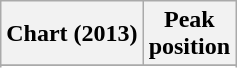<table class="wikitable sortable plainrowheaders" style="text-align:center">
<tr>
<th scope="col">Chart (2013)</th>
<th scope="col">Peak<br> position</th>
</tr>
<tr>
</tr>
<tr>
</tr>
</table>
